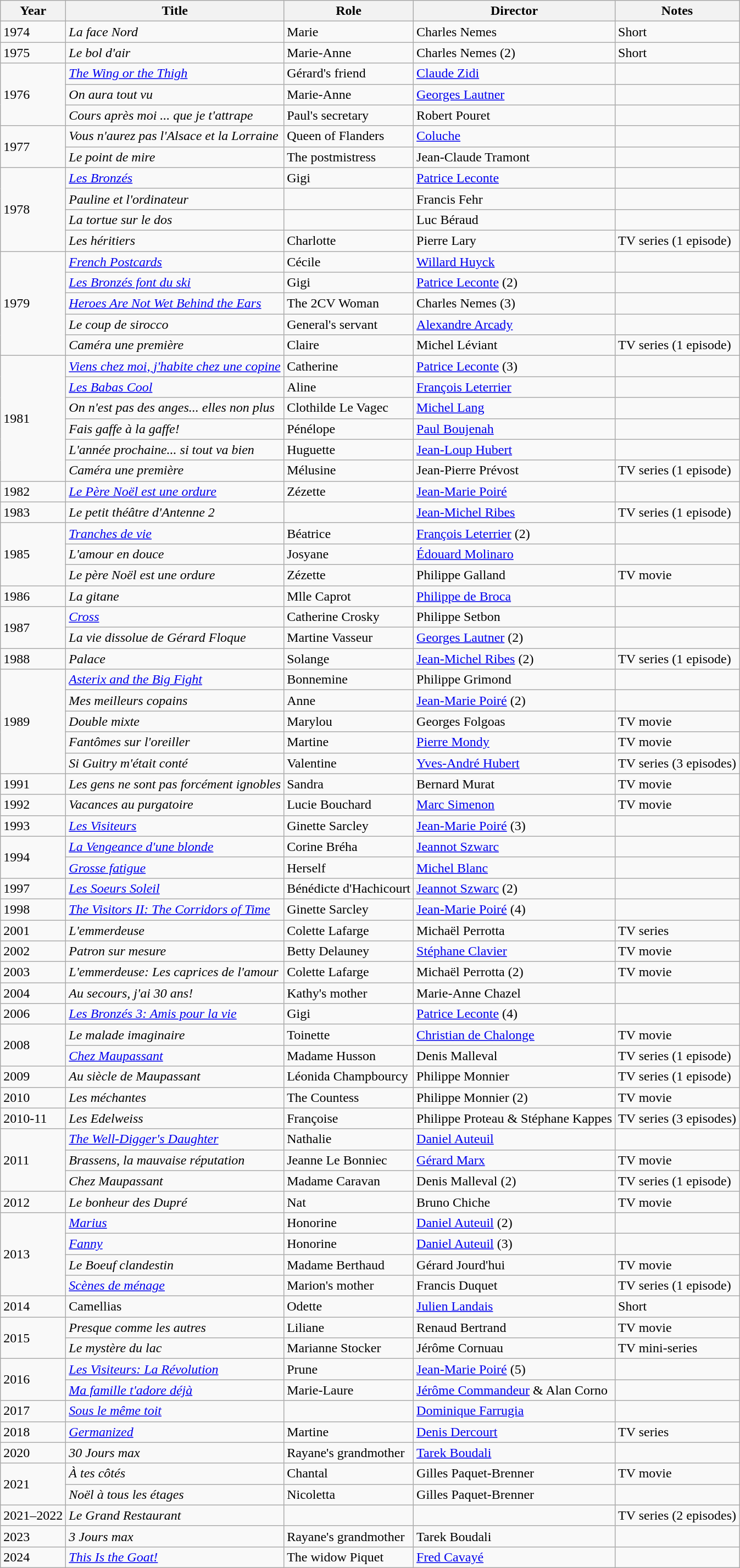<table class="wikitable sortable">
<tr>
<th>Year</th>
<th>Title</th>
<th>Role</th>
<th>Director</th>
<th class="unsortable">Notes</th>
</tr>
<tr>
<td rowspan=1>1974</td>
<td><em>La face Nord</em></td>
<td>Marie</td>
<td>Charles Nemes</td>
<td>Short</td>
</tr>
<tr>
<td rowspan=1>1975</td>
<td><em>Le bol d'air</em></td>
<td>Marie-Anne</td>
<td>Charles Nemes (2)</td>
<td>Short</td>
</tr>
<tr>
<td rowspan=3>1976</td>
<td><em><a href='#'>The Wing or the Thigh</a></em></td>
<td>Gérard's friend</td>
<td><a href='#'>Claude Zidi</a></td>
<td></td>
</tr>
<tr>
<td><em>On aura tout vu</em></td>
<td>Marie-Anne</td>
<td><a href='#'>Georges Lautner</a></td>
<td></td>
</tr>
<tr>
<td><em>Cours après moi ... que je t'attrape</em></td>
<td>Paul's secretary</td>
<td>Robert Pouret</td>
<td></td>
</tr>
<tr>
<td rowspan=2>1977</td>
<td><em>Vous n'aurez pas l'Alsace et la Lorraine</em></td>
<td>Queen of Flanders</td>
<td><a href='#'>Coluche</a></td>
<td></td>
</tr>
<tr>
<td><em>Le point de mire</em></td>
<td>The postmistress</td>
<td>Jean-Claude Tramont</td>
<td></td>
</tr>
<tr>
<td rowspan=4>1978</td>
<td><em><a href='#'>Les Bronzés</a></em></td>
<td>Gigi</td>
<td><a href='#'>Patrice Leconte</a></td>
<td></td>
</tr>
<tr>
<td><em>Pauline et l'ordinateur</em></td>
<td></td>
<td>Francis Fehr</td>
<td></td>
</tr>
<tr>
<td><em>La tortue sur le dos</em></td>
<td></td>
<td>Luc Béraud</td>
<td></td>
</tr>
<tr>
<td><em>Les héritiers</em></td>
<td>Charlotte</td>
<td>Pierre Lary</td>
<td>TV series (1 episode)</td>
</tr>
<tr>
<td rowspan=5>1979</td>
<td><em><a href='#'>French Postcards</a></em></td>
<td>Cécile</td>
<td><a href='#'>Willard Huyck</a></td>
<td></td>
</tr>
<tr>
<td><em><a href='#'>Les Bronzés font du ski</a></em></td>
<td>Gigi</td>
<td><a href='#'>Patrice Leconte</a> (2)</td>
<td></td>
</tr>
<tr>
<td><em><a href='#'>Heroes Are Not Wet Behind the Ears</a></em></td>
<td>The 2CV Woman</td>
<td>Charles Nemes (3)</td>
<td></td>
</tr>
<tr>
<td><em>Le coup de sirocco</em></td>
<td>General's servant</td>
<td><a href='#'>Alexandre Arcady</a></td>
<td></td>
</tr>
<tr>
<td><em>Caméra une première</em></td>
<td>Claire</td>
<td>Michel Léviant</td>
<td>TV series (1 episode)</td>
</tr>
<tr>
<td rowspan=6>1981</td>
<td><em><a href='#'>Viens chez moi, j'habite chez une copine</a></em></td>
<td>Catherine</td>
<td><a href='#'>Patrice Leconte</a> (3)</td>
<td></td>
</tr>
<tr>
<td><em><a href='#'>Les Babas Cool</a></em></td>
<td>Aline</td>
<td><a href='#'>François Leterrier</a></td>
<td></td>
</tr>
<tr>
<td><em>On n'est pas des anges... elles non plus</em></td>
<td>Clothilde Le Vagec</td>
<td><a href='#'>Michel Lang</a></td>
<td></td>
</tr>
<tr>
<td><em>Fais gaffe à la gaffe!</em></td>
<td>Pénélope</td>
<td><a href='#'>Paul Boujenah</a></td>
<td></td>
</tr>
<tr>
<td><em>L'année prochaine... si tout va bien</em></td>
<td>Huguette</td>
<td><a href='#'>Jean-Loup Hubert</a></td>
<td></td>
</tr>
<tr>
<td><em>Caméra une première</em></td>
<td>Mélusine</td>
<td>Jean-Pierre Prévost</td>
<td>TV series (1 episode)</td>
</tr>
<tr>
<td rowspan=1>1982</td>
<td><em><a href='#'>Le Père Noël est une ordure</a></em></td>
<td>Zézette</td>
<td><a href='#'>Jean-Marie Poiré</a></td>
<td></td>
</tr>
<tr>
<td rowspan=1>1983</td>
<td><em>Le petit théâtre d'Antenne 2</em></td>
<td></td>
<td><a href='#'>Jean-Michel Ribes</a></td>
<td>TV series (1 episode)</td>
</tr>
<tr>
<td rowspan=3>1985</td>
<td><em><a href='#'>Tranches de vie</a></em></td>
<td>Béatrice</td>
<td><a href='#'>François Leterrier</a> (2)</td>
<td></td>
</tr>
<tr>
<td><em>L'amour en douce</em></td>
<td>Josyane</td>
<td><a href='#'>Édouard Molinaro</a></td>
<td></td>
</tr>
<tr>
<td><em>Le père Noël est une ordure</em></td>
<td>Zézette</td>
<td>Philippe Galland</td>
<td>TV movie</td>
</tr>
<tr>
<td rowspan=1>1986</td>
<td><em>La gitane</em></td>
<td>Mlle Caprot</td>
<td><a href='#'>Philippe de Broca</a></td>
<td></td>
</tr>
<tr>
<td rowspan=2>1987</td>
<td><em><a href='#'>Cross</a></em></td>
<td>Catherine Crosky</td>
<td>Philippe Setbon</td>
<td></td>
</tr>
<tr>
<td><em>La vie dissolue de Gérard Floque</em></td>
<td>Martine Vasseur</td>
<td><a href='#'>Georges Lautner</a> (2)</td>
<td></td>
</tr>
<tr>
<td rowspan=1>1988</td>
<td><em>Palace</em></td>
<td>Solange</td>
<td><a href='#'>Jean-Michel Ribes</a> (2)</td>
<td>TV series (1 episode)</td>
</tr>
<tr>
<td rowspan=5>1989</td>
<td><em><a href='#'>Asterix and the Big Fight</a></em></td>
<td>Bonnemine</td>
<td>Philippe Grimond</td>
<td></td>
</tr>
<tr>
<td><em>Mes meilleurs copains</em></td>
<td>Anne</td>
<td><a href='#'>Jean-Marie Poiré</a> (2)</td>
<td></td>
</tr>
<tr>
<td><em>Double mixte</em></td>
<td>Marylou</td>
<td>Georges Folgoas</td>
<td>TV movie</td>
</tr>
<tr>
<td><em>Fantômes sur l'oreiller</em></td>
<td>Martine</td>
<td><a href='#'>Pierre Mondy</a></td>
<td>TV movie</td>
</tr>
<tr>
<td><em>Si Guitry m'était conté</em></td>
<td>Valentine</td>
<td><a href='#'>Yves-André Hubert</a></td>
<td>TV series (3 episodes)</td>
</tr>
<tr>
<td rowspan=1>1991</td>
<td><em>Les gens ne sont pas forcément ignobles</em></td>
<td>Sandra</td>
<td>Bernard Murat</td>
<td>TV movie</td>
</tr>
<tr>
<td rowspan=1>1992</td>
<td><em>Vacances au purgatoire</em></td>
<td>Lucie Bouchard</td>
<td><a href='#'>Marc Simenon</a></td>
<td>TV movie</td>
</tr>
<tr>
<td rowspan=1>1993</td>
<td><em><a href='#'>Les Visiteurs</a></em></td>
<td>Ginette Sarcley</td>
<td><a href='#'>Jean-Marie Poiré</a> (3)</td>
<td></td>
</tr>
<tr>
<td rowspan=2>1994</td>
<td><em><a href='#'>La Vengeance d'une blonde</a></em></td>
<td>Corine Bréha</td>
<td><a href='#'>Jeannot Szwarc</a></td>
<td></td>
</tr>
<tr>
<td><em><a href='#'>Grosse fatigue</a></em></td>
<td>Herself</td>
<td><a href='#'>Michel Blanc</a></td>
<td></td>
</tr>
<tr>
<td rowspan=1>1997</td>
<td><em><a href='#'>Les Soeurs Soleil</a></em></td>
<td>Bénédicte d'Hachicourt</td>
<td><a href='#'>Jeannot Szwarc</a> (2)</td>
<td></td>
</tr>
<tr>
<td rowspan=1>1998</td>
<td><em><a href='#'>The Visitors II: The Corridors of Time</a></em></td>
<td>Ginette Sarcley</td>
<td><a href='#'>Jean-Marie Poiré</a> (4)</td>
<td></td>
</tr>
<tr>
<td rowspan=1>2001</td>
<td><em>L'emmerdeuse</em></td>
<td>Colette Lafarge</td>
<td>Michaël Perrotta</td>
<td>TV series</td>
</tr>
<tr>
<td rowspan=1>2002</td>
<td><em>Patron sur mesure</em></td>
<td>Betty Delauney</td>
<td><a href='#'>Stéphane Clavier</a></td>
<td>TV movie</td>
</tr>
<tr>
<td rowspan=1>2003</td>
<td><em>L'emmerdeuse: Les caprices de l'amour</em></td>
<td>Colette Lafarge</td>
<td>Michaël Perrotta (2)</td>
<td>TV movie</td>
</tr>
<tr>
<td rowspan=1>2004</td>
<td><em>Au secours, j'ai 30 ans!</em></td>
<td>Kathy's mother</td>
<td>Marie-Anne Chazel</td>
<td></td>
</tr>
<tr>
<td rowspan=1>2006</td>
<td><em><a href='#'>Les Bronzés 3: Amis pour la vie</a></em></td>
<td>Gigi</td>
<td><a href='#'>Patrice Leconte</a> (4)</td>
<td></td>
</tr>
<tr>
<td rowspan=2>2008</td>
<td><em>Le malade imaginaire</em></td>
<td>Toinette</td>
<td><a href='#'>Christian de Chalonge</a></td>
<td>TV movie</td>
</tr>
<tr>
<td><em><a href='#'>Chez Maupassant</a></em></td>
<td>Madame Husson</td>
<td>Denis Malleval</td>
<td>TV series (1 episode)</td>
</tr>
<tr>
<td rowspan=1>2009</td>
<td><em>Au siècle de Maupassant</em></td>
<td>Léonida Champbourcy</td>
<td>Philippe Monnier</td>
<td>TV series (1 episode)</td>
</tr>
<tr>
<td rowspan=1>2010</td>
<td><em>Les méchantes</em></td>
<td>The Countess</td>
<td>Philippe Monnier (2)</td>
<td>TV movie</td>
</tr>
<tr>
<td rowspan=1>2010-11</td>
<td><em>Les Edelweiss</em></td>
<td>Françoise</td>
<td>Philippe Proteau & Stéphane Kappes</td>
<td>TV series (3 episodes)</td>
</tr>
<tr>
<td rowspan=3>2011</td>
<td><em><a href='#'>The Well-Digger's Daughter</a></em></td>
<td>Nathalie</td>
<td><a href='#'>Daniel Auteuil</a></td>
<td></td>
</tr>
<tr>
<td><em>Brassens, la mauvaise réputation</em></td>
<td>Jeanne Le Bonniec</td>
<td><a href='#'>Gérard Marx</a></td>
<td>TV movie</td>
</tr>
<tr>
<td><em>Chez Maupassant</em></td>
<td>Madame Caravan</td>
<td>Denis Malleval (2)</td>
<td>TV series (1 episode)</td>
</tr>
<tr>
<td rowspan=1>2012</td>
<td><em>Le bonheur des Dupré</em></td>
<td>Nat</td>
<td>Bruno Chiche</td>
<td>TV movie</td>
</tr>
<tr>
<td rowspan=4>2013</td>
<td><em><a href='#'>Marius</a></em></td>
<td>Honorine</td>
<td><a href='#'>Daniel Auteuil</a> (2)</td>
<td></td>
</tr>
<tr>
<td><em><a href='#'>Fanny</a></em></td>
<td>Honorine</td>
<td><a href='#'>Daniel Auteuil</a> (3)</td>
<td></td>
</tr>
<tr>
<td><em>Le Boeuf clandestin</em></td>
<td>Madame Berthaud</td>
<td>Gérard Jourd'hui</td>
<td>TV movie</td>
</tr>
<tr>
<td><em><a href='#'>Scènes de ménage</a></em></td>
<td>Marion's mother</td>
<td>Francis Duquet</td>
<td>TV series (1 episode)</td>
</tr>
<tr>
<td>2014</td>
<td>Camellias</td>
<td>Odette</td>
<td><a href='#'>Julien Landais</a></td>
<td>Short</td>
</tr>
<tr>
<td rowspan=2>2015</td>
<td><em>Presque comme les autres</em></td>
<td>Liliane</td>
<td>Renaud Bertrand</td>
<td>TV movie</td>
</tr>
<tr>
<td><em>Le mystère du lac</em></td>
<td>Marianne Stocker</td>
<td>Jérôme Cornuau</td>
<td>TV mini-series</td>
</tr>
<tr>
<td rowspan=2>2016</td>
<td><em><a href='#'>Les Visiteurs: La Révolution</a></em></td>
<td>Prune</td>
<td><a href='#'>Jean-Marie Poiré</a> (5)</td>
<td></td>
</tr>
<tr>
<td><em><a href='#'>Ma famille t'adore déjà</a></em></td>
<td>Marie-Laure</td>
<td><a href='#'>Jérôme Commandeur</a> & Alan Corno</td>
<td></td>
</tr>
<tr>
<td rowspan=1>2017</td>
<td><em><a href='#'>Sous le même toit</a></em></td>
<td></td>
<td><a href='#'>Dominique Farrugia</a></td>
<td></td>
</tr>
<tr>
<td rowspan=1>2018</td>
<td><em><a href='#'>Germanized</a></em></td>
<td>Martine</td>
<td><a href='#'>Denis Dercourt</a></td>
<td>TV series</td>
</tr>
<tr>
<td rowspan=1>2020</td>
<td><em>30 Jours max</em></td>
<td>Rayane's grandmother</td>
<td><a href='#'>Tarek Boudali</a></td>
<td></td>
</tr>
<tr>
<td rowspan="2">2021</td>
<td><em>À tes côtés</em></td>
<td>Chantal</td>
<td>Gilles Paquet-Brenner</td>
<td>TV movie</td>
</tr>
<tr>
<td><em>Noël à tous les étages</em></td>
<td>Nicoletta</td>
<td>Gilles Paquet-Brenner</td>
<td></td>
</tr>
<tr>
<td>2021–2022</td>
<td><em>Le Grand Restaurant</em></td>
<td></td>
<td></td>
<td>TV series (2 episodes)</td>
</tr>
<tr>
<td>2023</td>
<td><em>3 Jours max</em></td>
<td>Rayane's grandmother</td>
<td>Tarek Boudali</td>
<td></td>
</tr>
<tr>
<td>2024</td>
<td><em><a href='#'>This Is the Goat!</a></em></td>
<td>The widow Piquet</td>
<td><a href='#'>Fred Cavayé</a></td>
<td></td>
</tr>
</table>
